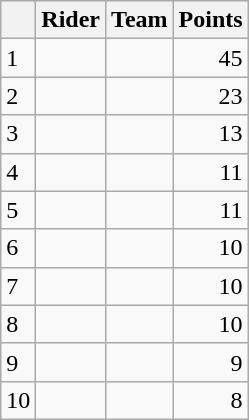<table class="wikitable">
<tr>
<th></th>
<th>Rider</th>
<th>Team</th>
<th>Points</th>
</tr>
<tr>
<td>1</td>
<td> </td>
<td></td>
<td align=right>45</td>
</tr>
<tr>
<td>2</td>
<td></td>
<td></td>
<td align=right>23</td>
</tr>
<tr>
<td>3</td>
<td></td>
<td></td>
<td align=right>13</td>
</tr>
<tr>
<td>4</td>
<td> </td>
<td></td>
<td align=right>11</td>
</tr>
<tr>
<td>5</td>
<td></td>
<td></td>
<td align=right>11</td>
</tr>
<tr>
<td>6</td>
<td></td>
<td></td>
<td align=right>10</td>
</tr>
<tr>
<td>7</td>
<td></td>
<td></td>
<td align=right>10</td>
</tr>
<tr>
<td>8</td>
<td></td>
<td></td>
<td align=right>10</td>
</tr>
<tr>
<td>9</td>
<td></td>
<td></td>
<td align=right>9</td>
</tr>
<tr>
<td>10</td>
<td></td>
<td></td>
<td align=right>8</td>
</tr>
</table>
